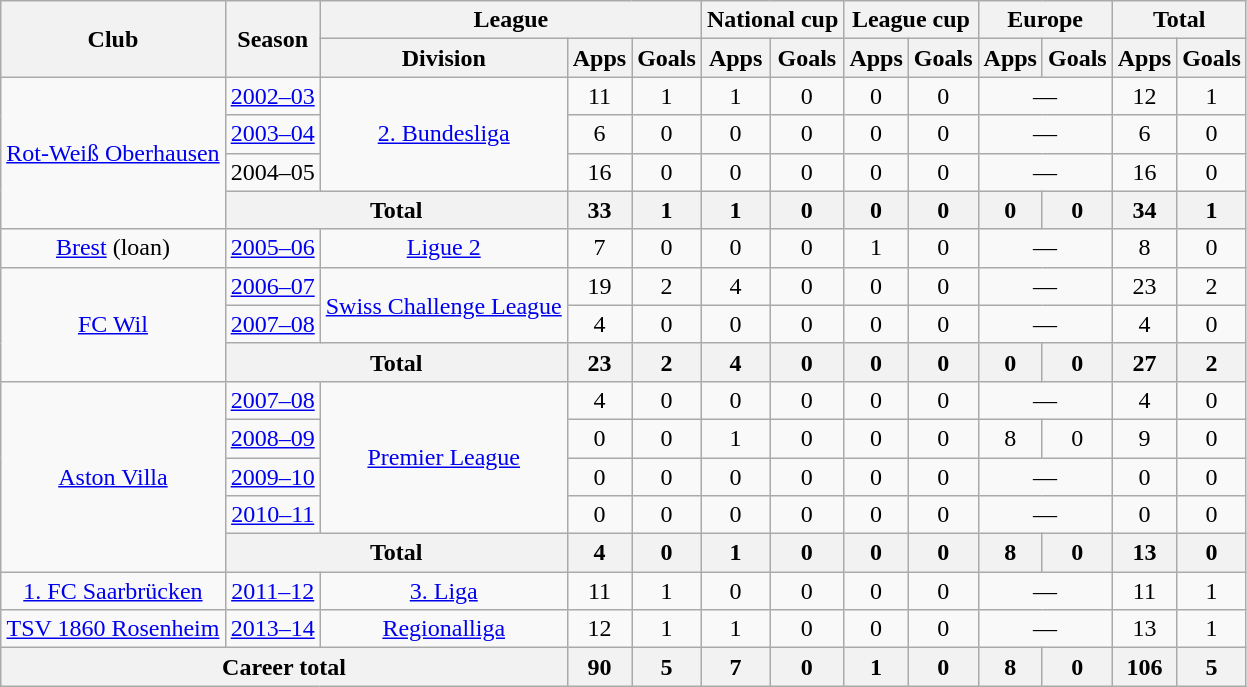<table class="wikitable" style="text-align:center">
<tr>
<th rowspan="2">Club</th>
<th rowspan="2">Season</th>
<th colspan="3">League</th>
<th colspan="2">National cup</th>
<th colspan="2">League cup</th>
<th colspan="2">Europe</th>
<th colspan="2">Total</th>
</tr>
<tr>
<th>Division</th>
<th>Apps</th>
<th>Goals</th>
<th>Apps</th>
<th>Goals</th>
<th>Apps</th>
<th>Goals</th>
<th>Apps</th>
<th>Goals</th>
<th>Apps</th>
<th>Goals</th>
</tr>
<tr>
<td rowspan="4"><a href='#'>Rot-Weiß Oberhausen</a></td>
<td><a href='#'>2002–03</a></td>
<td rowspan="3"><a href='#'>2. Bundesliga</a></td>
<td>11</td>
<td>1</td>
<td>1</td>
<td>0</td>
<td>0</td>
<td>0</td>
<td colspan="2">—</td>
<td>12</td>
<td>1</td>
</tr>
<tr>
<td><a href='#'>2003–04</a></td>
<td>6</td>
<td>0</td>
<td>0</td>
<td>0</td>
<td>0</td>
<td>0</td>
<td colspan="2">—</td>
<td>6</td>
<td>0</td>
</tr>
<tr>
<td>2004–05</td>
<td>16</td>
<td>0</td>
<td>0</td>
<td>0</td>
<td>0</td>
<td>0</td>
<td colspan="2">—</td>
<td>16</td>
<td>0</td>
</tr>
<tr>
<th colspan="2">Total</th>
<th>33</th>
<th>1</th>
<th>1</th>
<th>0</th>
<th>0</th>
<th>0</th>
<th>0</th>
<th>0</th>
<th>34</th>
<th>1</th>
</tr>
<tr>
<td><a href='#'>Brest</a> (loan)</td>
<td><a href='#'>2005–06</a></td>
<td><a href='#'>Ligue 2</a></td>
<td>7</td>
<td>0</td>
<td>0</td>
<td>0</td>
<td>1</td>
<td>0</td>
<td colspan="2">—</td>
<td>8</td>
<td>0</td>
</tr>
<tr>
<td rowspan="3"><a href='#'>FC Wil</a></td>
<td><a href='#'>2006–07</a></td>
<td rowspan="2"><a href='#'>Swiss Challenge League</a></td>
<td>19</td>
<td>2</td>
<td>4</td>
<td>0</td>
<td>0</td>
<td>0</td>
<td colspan="2">—</td>
<td>23</td>
<td>2</td>
</tr>
<tr>
<td><a href='#'>2007–08</a></td>
<td>4</td>
<td>0</td>
<td>0</td>
<td>0</td>
<td>0</td>
<td>0</td>
<td colspan="2">—</td>
<td>4</td>
<td>0</td>
</tr>
<tr>
<th colspan="2">Total</th>
<th>23</th>
<th>2</th>
<th>4</th>
<th>0</th>
<th>0</th>
<th>0</th>
<th>0</th>
<th>0</th>
<th>27</th>
<th>2</th>
</tr>
<tr>
<td rowspan="5"><a href='#'>Aston Villa</a></td>
<td><a href='#'>2007–08</a></td>
<td rowspan="4"><a href='#'>Premier League</a></td>
<td>4</td>
<td>0</td>
<td>0</td>
<td>0</td>
<td>0</td>
<td>0</td>
<td colspan="2">—</td>
<td>4</td>
<td>0</td>
</tr>
<tr>
<td><a href='#'>2008–09</a></td>
<td>0</td>
<td>0</td>
<td>1</td>
<td>0</td>
<td>0</td>
<td>0</td>
<td>8</td>
<td>0</td>
<td>9</td>
<td>0</td>
</tr>
<tr>
<td><a href='#'>2009–10</a></td>
<td>0</td>
<td>0</td>
<td>0</td>
<td>0</td>
<td>0</td>
<td>0</td>
<td colspan="2">—</td>
<td>0</td>
<td>0</td>
</tr>
<tr>
<td><a href='#'>2010–11</a></td>
<td>0</td>
<td>0</td>
<td>0</td>
<td>0</td>
<td>0</td>
<td>0</td>
<td colspan="2">—</td>
<td>0</td>
<td>0</td>
</tr>
<tr>
<th colspan="2">Total</th>
<th>4</th>
<th>0</th>
<th>1</th>
<th>0</th>
<th>0</th>
<th>0</th>
<th>8</th>
<th>0</th>
<th>13</th>
<th>0</th>
</tr>
<tr>
<td><a href='#'>1. FC Saarbrücken</a></td>
<td><a href='#'>2011–12</a></td>
<td><a href='#'>3. Liga</a></td>
<td>11</td>
<td>1</td>
<td>0</td>
<td>0</td>
<td>0</td>
<td>0</td>
<td colspan="2">—</td>
<td>11</td>
<td>1</td>
</tr>
<tr>
<td><a href='#'>TSV 1860 Rosenheim</a></td>
<td><a href='#'>2013–14</a></td>
<td><a href='#'>Regionalliga</a></td>
<td>12</td>
<td>1</td>
<td>1</td>
<td>0</td>
<td>0</td>
<td>0</td>
<td colspan="2">—</td>
<td>13</td>
<td>1</td>
</tr>
<tr>
<th colspan="3">Career total</th>
<th>90</th>
<th>5</th>
<th>7</th>
<th>0</th>
<th>1</th>
<th>0</th>
<th>8</th>
<th>0</th>
<th>106</th>
<th>5</th>
</tr>
</table>
